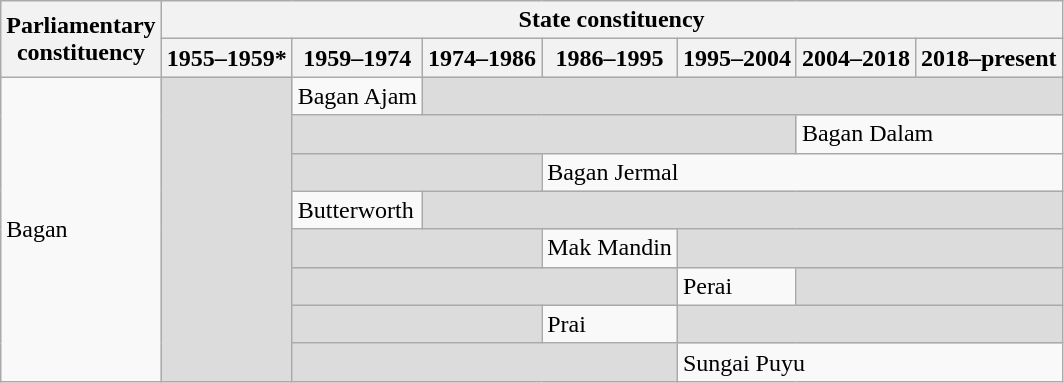<table class="wikitable">
<tr>
<th rowspan="2">Parliamentary<br>constituency</th>
<th colspan="7">State constituency</th>
</tr>
<tr>
<th>1955–1959*</th>
<th>1959–1974</th>
<th>1974–1986</th>
<th>1986–1995</th>
<th>1995–2004</th>
<th>2004–2018</th>
<th>2018–present</th>
</tr>
<tr>
<td rowspan="8">Bagan</td>
<td rowspan="8" bgcolor="dcdcdc"></td>
<td>Bagan Ajam</td>
<td colspan="5" bgcolor="dcdcdc"></td>
</tr>
<tr>
<td colspan="4" bgcolor="dcdcdc"></td>
<td colspan="2">Bagan Dalam</td>
</tr>
<tr>
<td colspan="2" bgcolor="dcdcdc"></td>
<td colspan="4">Bagan Jermal</td>
</tr>
<tr>
<td>Butterworth</td>
<td colspan="5" bgcolor="dcdcdc"></td>
</tr>
<tr>
<td colspan="2" bgcolor="dcdcdc"></td>
<td>Mak Mandin</td>
<td colspan="3" bgcolor="dcdcdc"></td>
</tr>
<tr>
<td colspan="3" bgcolor="dcdcdc"></td>
<td>Perai</td>
<td colspan="2" bgcolor="dcdcdc"></td>
</tr>
<tr>
<td colspan="2" bgcolor="dcdcdc"></td>
<td>Prai</td>
<td colspan="3" bgcolor="dcdcdc"></td>
</tr>
<tr>
<td colspan="3" bgcolor="dcdcdc"></td>
<td colspan="3">Sungai Puyu</td>
</tr>
</table>
